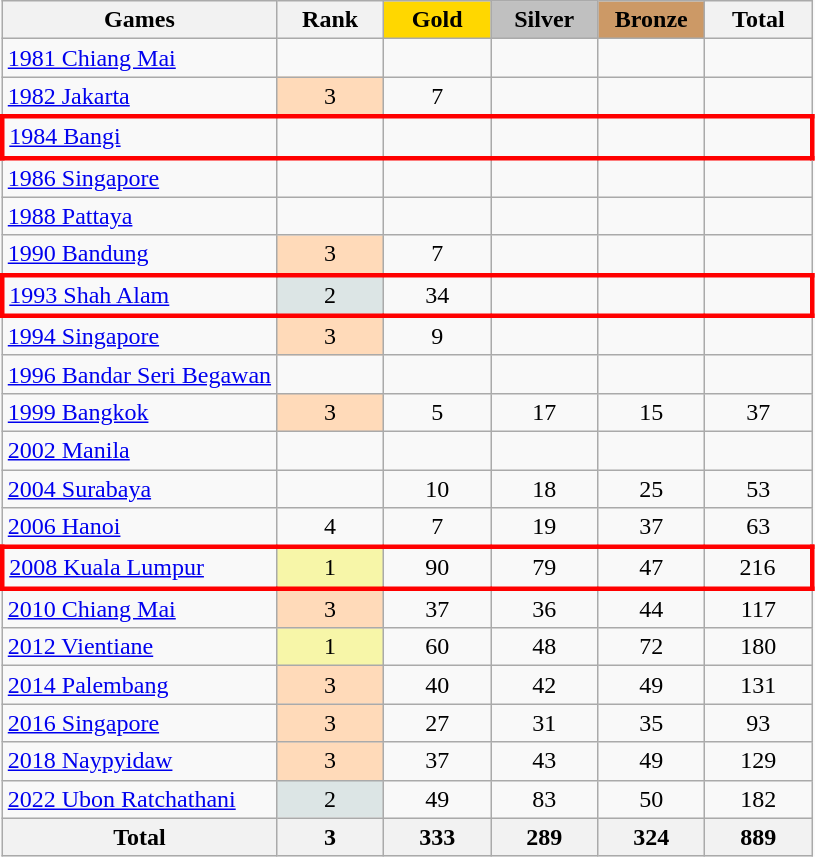<table class="wikitable sortable" style="margin-top:0em; text-align:center; font-size:100%;">
<tr>
<th>Games</th>
<th style="width:4em;">Rank</th>
<th style="background:gold; width:4em;"><strong>Gold</strong></th>
<th style="background:silver; width:4em;"><strong>Silver</strong></th>
<th style="background:#cc9966; width:4em;"><strong>Bronze</strong></th>
<th style="width:4em;">Total</th>
</tr>
<tr>
<td align=left><a href='#'>1981 Chiang Mai</a></td>
<td></td>
<td></td>
<td></td>
<td></td>
<td></td>
</tr>
<tr>
<td align=left><a href='#'>1982 Jakarta</a></td>
<td bgcolor=ffdab9>3</td>
<td>7</td>
<td></td>
<td></td>
<td></td>
</tr>
<tr style="border: 3px solid red">
<td align=left><a href='#'>1984 Bangi</a></td>
<td></td>
<td></td>
<td></td>
<td></td>
<td></td>
</tr>
<tr>
<td align=left><a href='#'>1986 Singapore</a></td>
<td></td>
<td></td>
<td></td>
<td></td>
<td></td>
</tr>
<tr>
<td align=left><a href='#'>1988 Pattaya</a></td>
<td></td>
<td></td>
<td></td>
<td></td>
<td></td>
</tr>
<tr>
<td align=left><a href='#'>1990 Bandung</a></td>
<td bgcolor=ffdab9>3</td>
<td>7</td>
<td></td>
<td></td>
<td></td>
</tr>
<tr style="border: 3px solid red">
<td align=left><a href='#'>1993 Shah Alam</a></td>
<td bgcolor=dce5e5>2</td>
<td>34</td>
<td></td>
<td></td>
<td></td>
</tr>
<tr>
<td align=left><a href='#'>1994 Singapore</a></td>
<td bgcolor=ffdab9>3</td>
<td>9</td>
<td></td>
<td></td>
<td></td>
</tr>
<tr>
<td align=left><a href='#'>1996 Bandar Seri Begawan</a></td>
<td></td>
<td></td>
<td></td>
<td></td>
<td></td>
</tr>
<tr>
<td align=left><a href='#'>1999 Bangkok</a></td>
<td bgcolor=ffdab9>3</td>
<td>5</td>
<td>17</td>
<td>15</td>
<td>37</td>
</tr>
<tr>
<td align=left><a href='#'>2002 Manila</a></td>
<td></td>
<td></td>
<td></td>
<td></td>
<td></td>
</tr>
<tr>
<td align=left><a href='#'>2004 Surabaya</a></td>
<td></td>
<td>10</td>
<td>18</td>
<td>25</td>
<td>53</td>
</tr>
<tr>
<td align=left><a href='#'>2006 Hanoi</a></td>
<td>4</td>
<td>7</td>
<td>19</td>
<td>37</td>
<td>63</td>
</tr>
<tr style="border: 3px solid red">
<td align=left><a href='#'>2008 Kuala Lumpur</a></td>
<td bgcolor=f7f6a8>1</td>
<td>90</td>
<td>79</td>
<td>47</td>
<td>216</td>
</tr>
<tr>
<td align=left><a href='#'>2010 Chiang Mai</a></td>
<td bgcolor=ffdab9>3</td>
<td>37</td>
<td>36</td>
<td>44</td>
<td>117</td>
</tr>
<tr>
<td align=left><a href='#'>2012 Vientiane</a></td>
<td bgcolor=f7f6a8>1</td>
<td>60</td>
<td>48</td>
<td>72</td>
<td>180</td>
</tr>
<tr>
<td align=left><a href='#'>2014 Palembang</a></td>
<td bgcolor=ffdab9>3</td>
<td>40</td>
<td>42</td>
<td>49</td>
<td>131</td>
</tr>
<tr>
<td align=left><a href='#'>2016 Singapore</a></td>
<td bgcolor=ffdab9>3</td>
<td>27</td>
<td>31</td>
<td>35</td>
<td>93</td>
</tr>
<tr>
<td align=left><a href='#'>2018 Naypyidaw</a></td>
<td bgcolor=ffdab9>3</td>
<td>37</td>
<td>43</td>
<td>49</td>
<td>129</td>
</tr>
<tr>
<td align=left><a href='#'>2022 Ubon Ratchathani</a></td>
<td bgcolor=dce5e5>2</td>
<td>49</td>
<td>83</td>
<td>50</td>
<td>182</td>
</tr>
<tr>
<th>Total</th>
<th>3</th>
<th>333</th>
<th>289</th>
<th>324</th>
<th>889</th>
</tr>
</table>
